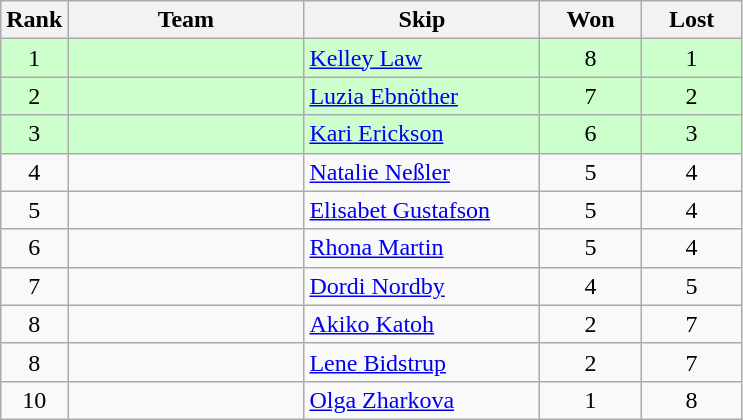<table class="wikitable" style="text-align:center;">
<tr>
<th width=25>Rank</th>
<th width=150>Team</th>
<th width=150>Skip</th>
<th width=60>Won</th>
<th width=60>Lost</th>
</tr>
<tr bgcolor="#ccffcc">
<td>1</td>
<td align=left></td>
<td align=left><a href='#'>Kelley Law</a></td>
<td>8</td>
<td>1</td>
</tr>
<tr bgcolor="#ccffcc">
<td>2</td>
<td align=left></td>
<td align=left><a href='#'>Luzia Ebnöther</a></td>
<td>7</td>
<td>2</td>
</tr>
<tr bgcolor="#ccffcc">
<td>3</td>
<td align=left></td>
<td align=left><a href='#'>Kari Erickson</a></td>
<td>6</td>
<td>3</td>
</tr>
<tr>
<td>4</td>
<td align=left></td>
<td align=left><a href='#'>Natalie Neßler</a></td>
<td>5</td>
<td>4</td>
</tr>
<tr>
<td>5</td>
<td align=left></td>
<td align=left><a href='#'>Elisabet Gustafson</a></td>
<td>5</td>
<td>4</td>
</tr>
<tr>
<td>6</td>
<td align=left></td>
<td align=left><a href='#'>Rhona Martin</a></td>
<td>5</td>
<td>4</td>
</tr>
<tr>
<td>7</td>
<td align=left></td>
<td align=left><a href='#'>Dordi Nordby</a></td>
<td>4</td>
<td>5</td>
</tr>
<tr>
<td>8</td>
<td align=left></td>
<td align=left><a href='#'>Akiko Katoh</a></td>
<td>2</td>
<td>7</td>
</tr>
<tr>
<td>8</td>
<td align=left></td>
<td align=left><a href='#'>Lene Bidstrup</a></td>
<td>2</td>
<td>7</td>
</tr>
<tr>
<td>10</td>
<td align=left></td>
<td align=left><a href='#'>Olga Zharkova</a></td>
<td>1</td>
<td>8</td>
</tr>
</table>
